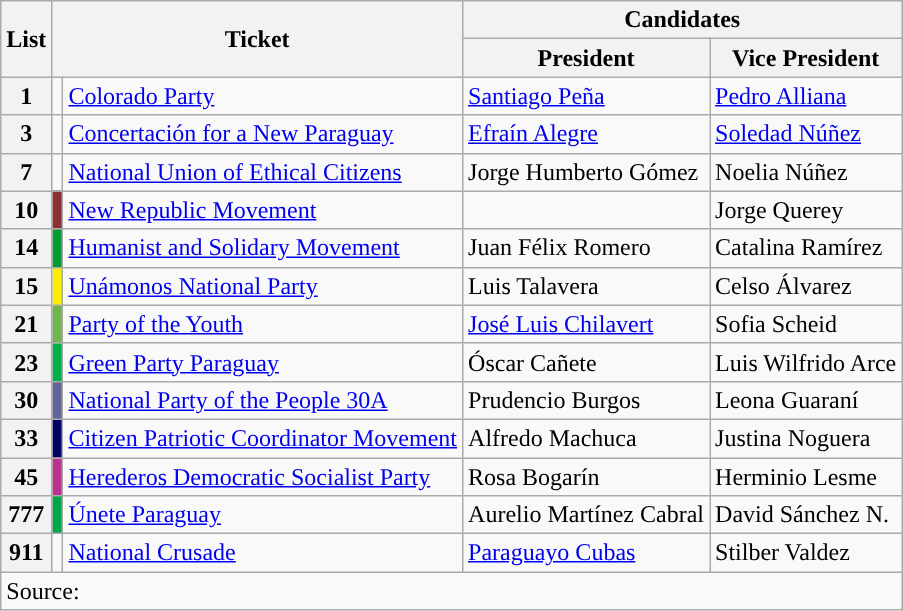<table class=wikitable>
<tr>
<th scope="col" rowspan="2">List</th>
<th scope="col" colspan="2" rowspan="2">Ticket</th>
<th scope="col" colspan="2">Candidates</th>
</tr>
<tr>
<th scope="col">President</th>
<th scope="col">Vice President</th>
</tr>
<tr>
<th style="text-align:center">1</th>
<td></td>
<td><a href='#'>Colorado Party</a></td>
<td scope="row"><a href='#'>Santiago Peña</a></td>
<td><a href='#'>Pedro Alliana</a></td>
</tr>
<tr>
<th>3</th>
<td></td>
<td><a href='#'>Concertación for a New Paraguay</a></td>
<td scope="row"><a href='#'>Efraín Alegre</a></td>
<td><a href='#'>Soledad Núñez</a></td>
</tr>
<tr>
<th>7</th>
<td></td>
<td><a href='#'>National Union of Ethical Citizens</a></td>
<td scope="row">Jorge Humberto Gómez</td>
<td>Noelia Núñez</td>
</tr>
<tr>
<th>10</th>
<td bgcolor="#8E3031"></td>
<td><a href='#'>New Republic Movement</a></td>
<td scope="row"></td>
<td>Jorge Querey</td>
</tr>
<tr>
<th>14</th>
<td bgcolor="#049933"></td>
<td><a href='#'>Humanist and Solidary Movement</a></td>
<td scope="row">Juan Félix Romero</td>
<td>Catalina Ramírez</td>
</tr>
<tr>
<th>15</th>
<td bgcolor="#FFED03"></td>
<td><a href='#'>Unámonos National Party</a></td>
<td scope="row">Luis Talavera</td>
<td>Celso Álvarez</td>
</tr>
<tr>
<th>21</th>
<td bgcolor="#71B64B"></td>
<td><a href='#'>Party of the Youth</a></td>
<td scope="row"><a href='#'>José Luis Chilavert</a></td>
<td>Sofia Scheid</td>
</tr>
<tr>
<th>23</th>
<td bgcolor="#00B048"></td>
<td><a href='#'>Green Party Paraguay</a></td>
<td scope="row">Óscar Cañete</td>
<td>Luis Wilfrido Arce</td>
</tr>
<tr>
<th>30</th>
<td bgcolor="#606396"></td>
<td><a href='#'>National Party of the People 30A</a></td>
<td scope="row">Prudencio Burgos</td>
<td>Leona Guaraní</td>
</tr>
<tr>
<th>33</th>
<td bgcolor="#010066"></td>
<td><a href='#'>Citizen Patriotic Coordinator Movement</a></td>
<td scope="row">Alfredo Machuca</td>
<td>Justina Noguera</td>
</tr>
<tr>
<th>45</th>
<td bgcolor="#BD3191"></td>
<td><a href='#'>Herederos Democratic Socialist Party</a></td>
<td scope="row">Rosa Bogarín</td>
<td>Herminio Lesme</td>
</tr>
<tr>
<th>777</th>
<td bgcolor="#01A648"></td>
<td><a href='#'>Únete Paraguay</a></td>
<td scope="row">Aurelio Martínez Cabral</td>
<td>David Sánchez N.</td>
</tr>
<tr>
<th>911</th>
<td></td>
<td><a href='#'>National Crusade</a></td>
<td scope="row"><a href='#'>Paraguayo Cubas</a></td>
<td>Stilber Valdez</td>
</tr>
<tr>
<td colspan="5">Source: </td>
</tr>
</table>
